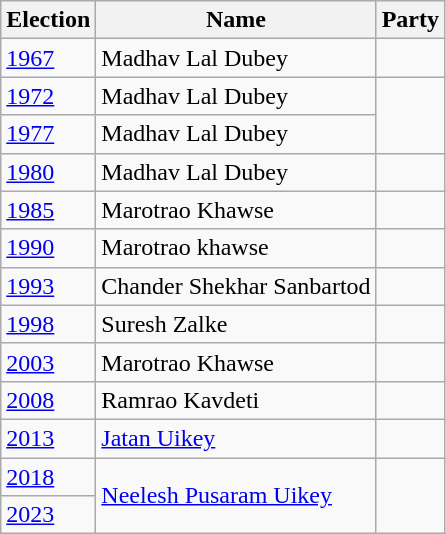<table class="wikitable sortable">
<tr>
<th>Election</th>
<th>Name</th>
<th colspan=2>Party</th>
</tr>
<tr>
<td><a href='#'>1967</a></td>
<td>Madhav Lal Dubey</td>
<td></td>
</tr>
<tr>
<td><a href='#'>1972</a></td>
<td>Madhav Lal Dubey</td>
</tr>
<tr>
<td><a href='#'>1977</a></td>
<td>Madhav Lal Dubey</td>
</tr>
<tr>
<td><a href='#'>1980</a></td>
<td>Madhav Lal Dubey</td>
<td></td>
</tr>
<tr>
<td><a href='#'>1985</a></td>
<td>Marotrao Khawse</td>
<td></td>
</tr>
<tr>
<td><a href='#'>1990</a></td>
<td>Marotrao khawse</td>
<td></td>
</tr>
<tr>
<td><a href='#'>1993</a></td>
<td>Chander Shekhar Sanbartod</td>
<td></td>
</tr>
<tr>
<td><a href='#'>1998</a></td>
<td>Suresh Zalke</td>
</tr>
<tr>
<td><a href='#'>2003</a></td>
<td>Marotrao Khawse</td>
<td></td>
</tr>
<tr>
<td><a href='#'>2008</a></td>
<td>Ramrao Kavdeti</td>
</tr>
<tr>
<td><a href='#'>2013</a></td>
<td><a href='#'>Jatan Uikey</a></td>
<td></td>
</tr>
<tr>
<td><a href='#'>2018</a></td>
<td Rowspan=2><a href='#'>Neelesh Pusaram Uikey</a></td>
</tr>
<tr>
<td><a href='#'>2023</a></td>
</tr>
</table>
